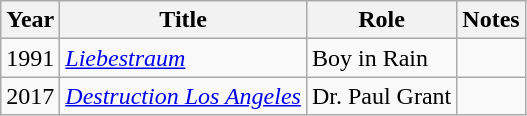<table class="wikitable sortable">
<tr>
<th>Year</th>
<th>Title</th>
<th>Role</th>
<th class="unsortable">Notes</th>
</tr>
<tr>
<td>1991</td>
<td><em><a href='#'>Liebestraum</a></em></td>
<td>Boy in Rain</td>
<td></td>
</tr>
<tr>
<td>2017</td>
<td><em><a href='#'>Destruction Los Angeles</a></em></td>
<td>Dr. Paul Grant</td>
<td></td>
</tr>
</table>
